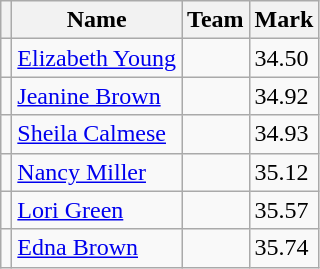<table class=wikitable>
<tr>
<th></th>
<th>Name</th>
<th>Team</th>
<th>Mark</th>
</tr>
<tr>
<td></td>
<td><a href='#'>Elizabeth Young</a></td>
<td></td>
<td>34.50 </td>
</tr>
<tr>
<td></td>
<td><a href='#'>Jeanine Brown</a></td>
<td></td>
<td>34.92</td>
</tr>
<tr>
<td></td>
<td><a href='#'>Sheila Calmese</a></td>
<td></td>
<td>34.93</td>
</tr>
<tr>
<td></td>
<td><a href='#'>Nancy Miller</a></td>
<td></td>
<td>35.12</td>
</tr>
<tr>
<td></td>
<td><a href='#'>Lori Green</a></td>
<td></td>
<td>35.57</td>
</tr>
<tr>
<td></td>
<td><a href='#'>Edna Brown</a></td>
<td></td>
<td>35.74</td>
</tr>
</table>
